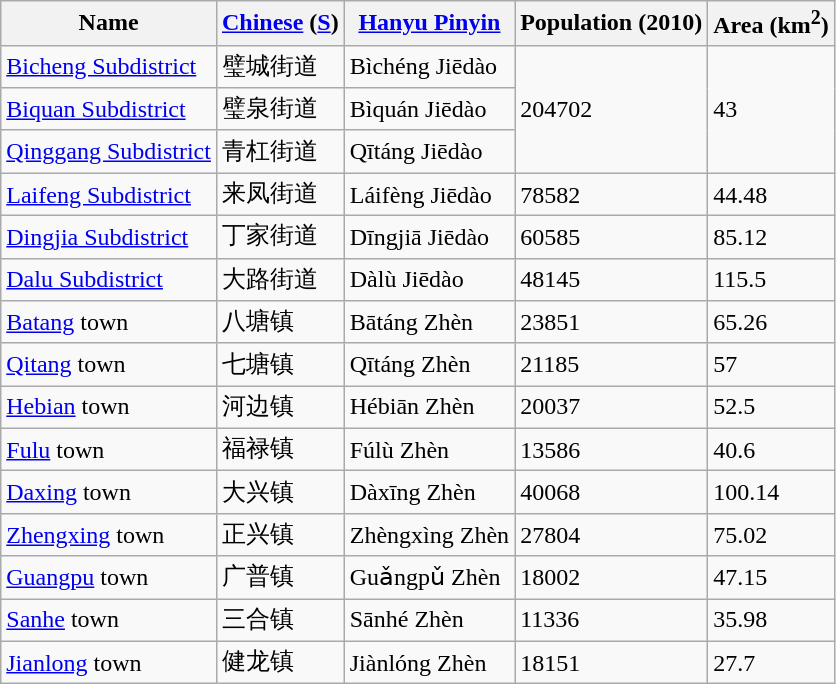<table class="wikitable">
<tr>
<th>Name</th>
<th><a href='#'>Chinese</a> (<a href='#'>S</a>)</th>
<th><a href='#'>Hanyu Pinyin</a></th>
<th>Population (2010)</th>
<th>Area (km<sup>2</sup>)</th>
</tr>
<tr>
<td><a href='#'>Bicheng Subdistrict</a></td>
<td>璧城街道</td>
<td>Bìchéng Jiēdào</td>
<td rowspan="3">204702</td>
<td rowspan="3">43</td>
</tr>
<tr>
<td><a href='#'>Biquan Subdistrict</a></td>
<td>璧泉街道</td>
<td>Bìquán Jiēdào</td>
</tr>
<tr>
<td><a href='#'>Qinggang Subdistrict</a></td>
<td>青杠街道</td>
<td>Qītáng Jiēdào</td>
</tr>
<tr>
<td><a href='#'>Laifeng Subdistrict</a></td>
<td>来凤街道</td>
<td>Láifèng Jiēdào</td>
<td>78582</td>
<td>44.48</td>
</tr>
<tr>
<td><a href='#'>Dingjia Subdistrict</a></td>
<td>丁家街道</td>
<td>Dīngjiā Jiēdào</td>
<td>60585</td>
<td>85.12</td>
</tr>
<tr>
<td><a href='#'>Dalu Subdistrict</a></td>
<td>大路街道</td>
<td>Dàlù Jiēdào</td>
<td>48145</td>
<td>115.5</td>
</tr>
<tr>
<td><a href='#'>Batang</a> town</td>
<td>八塘镇</td>
<td>Bātáng Zhèn</td>
<td>23851</td>
<td>65.26</td>
</tr>
<tr>
<td><a href='#'>Qitang</a> town</td>
<td>七塘镇</td>
<td>Qītáng Zhèn</td>
<td>21185</td>
<td>57</td>
</tr>
<tr>
<td><a href='#'>Hebian</a> town</td>
<td>河边镇</td>
<td>Hébiān Zhèn</td>
<td>20037</td>
<td>52.5</td>
</tr>
<tr>
<td><a href='#'>Fulu</a> town</td>
<td>福禄镇</td>
<td>Fúlù Zhèn</td>
<td>13586</td>
<td>40.6</td>
</tr>
<tr>
<td><a href='#'>Daxing</a> town</td>
<td>大兴镇</td>
<td>Dàxīng Zhèn</td>
<td>40068</td>
<td>100.14</td>
</tr>
<tr>
<td><a href='#'>Zhengxing</a> town</td>
<td>正兴镇</td>
<td>Zhèngxìng Zhèn</td>
<td>27804</td>
<td>75.02</td>
</tr>
<tr>
<td><a href='#'>Guangpu</a> town</td>
<td>广普镇</td>
<td>Guǎngpǔ Zhèn</td>
<td>18002</td>
<td>47.15</td>
</tr>
<tr>
<td><a href='#'>Sanhe</a> town</td>
<td>三合镇</td>
<td>Sānhé Zhèn</td>
<td>11336</td>
<td>35.98</td>
</tr>
<tr>
<td><a href='#'>Jianlong</a> town</td>
<td>健龙镇</td>
<td>Jiànlóng Zhèn</td>
<td>18151</td>
<td>27.7</td>
</tr>
</table>
